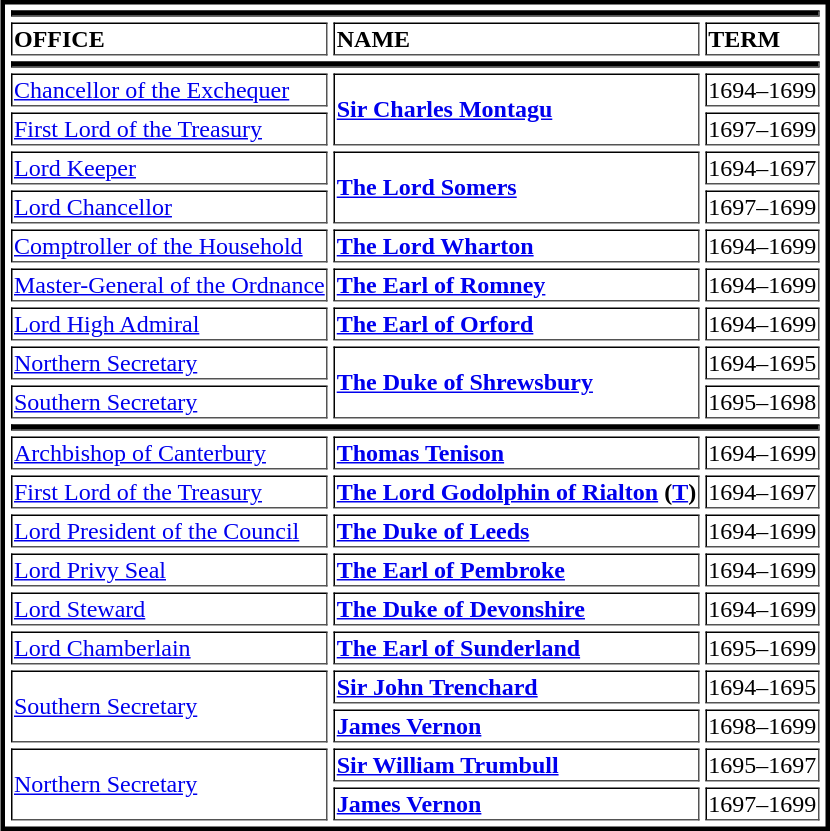<table cellpadding="1" cellspacing="4" style="margin:3px; border:3px solid #000000;" align="center" border=1 style="border-collapse: collapse;">
<tr>
<th bgcolor="#000000" colspan="3"></th>
</tr>
<tr>
<td align="left"><strong>OFFICE</strong></td>
<td align="left"><strong>NAME</strong></td>
<td align="left"><strong>TERM</strong></td>
</tr>
<tr>
<th bgcolor="#000000" colspan="3"></th>
</tr>
<tr>
<td align="left"><a href='#'>Chancellor of the Exchequer</a></td>
<td align="left" rowspan="2"><strong><a href='#'>Sir Charles Montagu</a></strong></td>
<td align="left">1694–1699</td>
</tr>
<tr>
<td align="left"><a href='#'>First Lord of the Treasury</a></td>
<td align="left">1697–1699</td>
</tr>
<tr>
<td align="left"><a href='#'>Lord Keeper</a></td>
<td align="left" rowspan="2"><strong><a href='#'>The Lord Somers</a></strong></td>
<td align="left">1694–1697</td>
</tr>
<tr>
<td align="left"><a href='#'>Lord Chancellor</a></td>
<td align="left">1697–1699</td>
</tr>
<tr>
<td align="left"><a href='#'>Comptroller of the Household</a></td>
<td align="left"><strong><a href='#'>The Lord Wharton</a></strong></td>
<td align="left">1694–1699</td>
</tr>
<tr>
<td align="left"><a href='#'>Master-General of the Ordnance</a></td>
<td align="left"><strong><a href='#'>The Earl of Romney</a></strong></td>
<td align="left">1694–1699</td>
</tr>
<tr>
<td align="left"><a href='#'>Lord High Admiral</a></td>
<td align="left"><strong><a href='#'>The Earl of Orford</a></strong></td>
<td align="left">1694–1699</td>
</tr>
<tr>
<td align="left"><a href='#'>Northern Secretary</a></td>
<td align="left" rowspan="2"><strong><a href='#'>The Duke of Shrewsbury</a></strong></td>
<td align="left">1694–1695</td>
</tr>
<tr>
<td align="left"><a href='#'>Southern Secretary</a></td>
<td align="left">1695–1698</td>
</tr>
<tr>
<th bgcolor="#000000" colspan="3"></th>
</tr>
<tr>
<td align="left"><a href='#'>Archbishop of Canterbury</a></td>
<td align="left"><strong><a href='#'>Thomas Tenison</a></strong></td>
<td align="left">1694–1699</td>
</tr>
<tr>
<td align="left"><a href='#'>First Lord of the Treasury</a></td>
<td align="left"><strong><a href='#'>The Lord Godolphin of Rialton</a> (<a href='#'>T</a>)</strong></td>
<td align="left">1694–1697</td>
</tr>
<tr>
<td align="left"><a href='#'>Lord President of the Council</a></td>
<td align="left"><strong><a href='#'>The Duke of Leeds</a></strong></td>
<td align="left">1694–1699</td>
</tr>
<tr>
<td align="left"><a href='#'>Lord Privy Seal</a></td>
<td align="left"><strong><a href='#'>The Earl of Pembroke</a></strong></td>
<td align="left">1694–1699</td>
</tr>
<tr>
<td align="left"><a href='#'>Lord Steward</a></td>
<td align="left"><strong><a href='#'>The Duke of Devonshire</a></strong></td>
<td align="left">1694–1699</td>
</tr>
<tr>
<td align="left"><a href='#'>Lord Chamberlain</a></td>
<td align="left"><strong><a href='#'>The Earl of Sunderland</a></strong></td>
<td align="left">1695–1699</td>
</tr>
<tr>
<td align="left" rowspan="2"><a href='#'>Southern Secretary</a></td>
<td><strong><a href='#'>Sir John Trenchard</a></strong></td>
<td align="left">1694–1695</td>
</tr>
<tr>
<td align="left"><strong><a href='#'>James Vernon</a></strong></td>
<td align="left">1698–1699</td>
</tr>
<tr>
<td align="left" rowspan="2"><a href='#'>Northern Secretary</a></td>
<td align="left"><strong><a href='#'>Sir William Trumbull</a></strong></td>
<td align="left">1695–1697</td>
</tr>
<tr>
<td align="left"><strong><a href='#'>James Vernon</a></strong></td>
<td align="left">1697–1699</td>
</tr>
</table>
